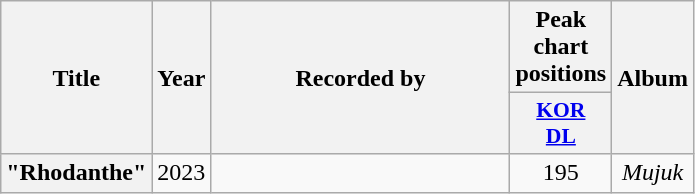<table class="wikitable plainrowheaders" style="text-align:center">
<tr>
<th scope="col" rowspan="2">Title</th>
<th scope="col" rowspan="2">Year</th>
<th scope="col" rowspan="2" style="width:12em">Recorded by</th>
<th scope="col" colspan="1">Peak chart positions</th>
<th scope="col" rowspan="2">Album</th>
</tr>
<tr>
<th scope="col" style="font-size:90%; width:2.5em"><a href='#'>KOR<br>DL</a><br></th>
</tr>
<tr>
<th scope="row">"Rhodanthe"</th>
<td>2023</td>
<td rowspan="1" style="text-align:left"></td>
<td>195</td>
<td><em>Mujuk</em></td>
</tr>
</table>
